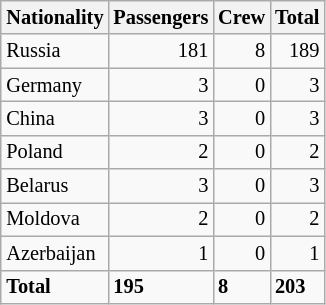<table class="wikitable sortable floatright" style="font-size:85%; text-align:right; margin:0 0 1.5em 1.5em;">
<tr>
<th style="text-align:left;">Nationality</th>
<th style="text-align:left;">Passengers</th>
<th style="text-align:left;">Crew</th>
<th style="text-align:left;">Total</th>
</tr>
<tr>
<td style="text-align:left;">Russia</td>
<td>181</td>
<td>8</td>
<td>189</td>
</tr>
<tr>
<td style="text-align:left;">Germany</td>
<td>3</td>
<td>0</td>
<td>3</td>
</tr>
<tr>
<td style="text-align:left;">China</td>
<td>3</td>
<td>0</td>
<td>3</td>
</tr>
<tr>
<td style="text-align:left;">Poland</td>
<td>2</td>
<td>0</td>
<td>2</td>
</tr>
<tr>
<td style="text-align:left;">Belarus</td>
<td>3</td>
<td>0</td>
<td>3</td>
</tr>
<tr>
<td style="text-align:left;">Moldova</td>
<td>2</td>
<td>0</td>
<td>2</td>
</tr>
<tr>
<td style="text-align:left;">Azerbaijan</td>
<td>1</td>
<td>0</td>
<td>1</td>
</tr>
<tr class="sortbottom">
<td style="text-align:left;"><strong>Total</strong></td>
<td style="text-align:left;"><strong>195</strong></td>
<td style="text-align:left;"><strong>8</strong></td>
<td style="text-align:left;"><strong>203</strong></td>
</tr>
</table>
